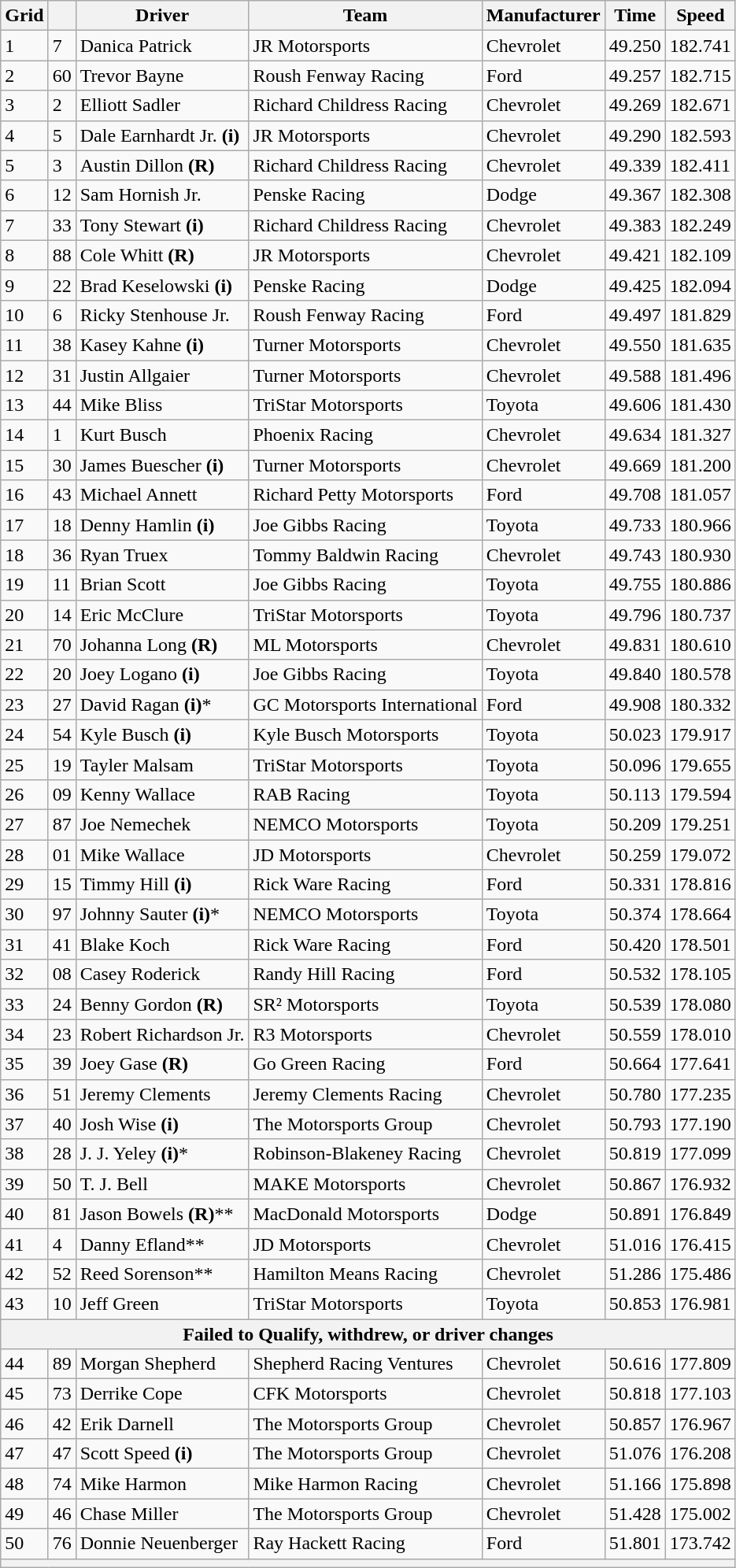<table class="wikitable">
<tr>
<th>Grid</th>
<th></th>
<th>Driver</th>
<th>Team</th>
<th>Manufacturer</th>
<th>Time</th>
<th>Speed</th>
</tr>
<tr>
<td>1</td>
<td>7</td>
<td>Danica Patrick</td>
<td>JR Motorsports</td>
<td>Chevrolet</td>
<td>49.250</td>
<td>182.741</td>
</tr>
<tr>
<td>2</td>
<td>60</td>
<td>Trevor Bayne</td>
<td>Roush Fenway Racing</td>
<td>Ford</td>
<td>49.257</td>
<td>182.715</td>
</tr>
<tr>
<td>3</td>
<td>2</td>
<td>Elliott Sadler</td>
<td>Richard Childress Racing</td>
<td>Chevrolet</td>
<td>49.269</td>
<td>182.671</td>
</tr>
<tr>
<td>4</td>
<td>5</td>
<td>Dale Earnhardt Jr. <strong>(i)</strong></td>
<td>JR Motorsports</td>
<td>Chevrolet</td>
<td>49.290</td>
<td>182.593</td>
</tr>
<tr>
<td>5</td>
<td>3</td>
<td>Austin Dillon <strong>(R)</strong></td>
<td>Richard Childress Racing</td>
<td>Chevrolet</td>
<td>49.339</td>
<td>182.411</td>
</tr>
<tr>
<td>6</td>
<td>12</td>
<td>Sam Hornish Jr.</td>
<td>Penske Racing</td>
<td>Dodge</td>
<td>49.367</td>
<td>182.308</td>
</tr>
<tr>
<td>7</td>
<td>33</td>
<td>Tony Stewart <strong>(i)</strong></td>
<td>Richard Childress Racing</td>
<td>Chevrolet</td>
<td>49.383</td>
<td>182.249</td>
</tr>
<tr>
<td>8</td>
<td>88</td>
<td>Cole Whitt <strong>(R)</strong></td>
<td>JR Motorsports</td>
<td>Chevrolet</td>
<td>49.421</td>
<td>182.109</td>
</tr>
<tr>
<td>9</td>
<td>22</td>
<td>Brad Keselowski <strong>(i)</strong></td>
<td>Penske Racing</td>
<td>Dodge</td>
<td>49.425</td>
<td>182.094</td>
</tr>
<tr>
<td>10</td>
<td>6</td>
<td>Ricky Stenhouse Jr.</td>
<td>Roush Fenway Racing</td>
<td>Ford</td>
<td>49.497</td>
<td>181.829</td>
</tr>
<tr>
<td>11</td>
<td>38</td>
<td>Kasey Kahne <strong>(i)</strong></td>
<td>Turner Motorsports</td>
<td>Chevrolet</td>
<td>49.550</td>
<td>181.635</td>
</tr>
<tr>
<td>12</td>
<td>31</td>
<td>Justin Allgaier</td>
<td>Turner Motorsports</td>
<td>Chevrolet</td>
<td>49.588</td>
<td>181.496</td>
</tr>
<tr>
<td>13</td>
<td>44</td>
<td>Mike Bliss</td>
<td>TriStar Motorsports</td>
<td>Toyota</td>
<td>49.606</td>
<td>181.430</td>
</tr>
<tr>
<td>14</td>
<td>1</td>
<td>Kurt Busch</td>
<td>Phoenix Racing</td>
<td>Chevrolet</td>
<td>49.634</td>
<td>181.327</td>
</tr>
<tr>
<td>15</td>
<td>30</td>
<td>James Buescher <strong>(i)</strong></td>
<td>Turner Motorsports</td>
<td>Chevrolet</td>
<td>49.669</td>
<td>181.200</td>
</tr>
<tr>
<td>16</td>
<td>43</td>
<td>Michael Annett</td>
<td>Richard Petty Motorsports</td>
<td>Ford</td>
<td>49.708</td>
<td>181.057</td>
</tr>
<tr>
<td>17</td>
<td>18</td>
<td>Denny Hamlin <strong>(i)</strong></td>
<td>Joe Gibbs Racing</td>
<td>Toyota</td>
<td>49.733</td>
<td>180.966</td>
</tr>
<tr>
<td>18</td>
<td>36</td>
<td>Ryan Truex</td>
<td>Tommy Baldwin Racing</td>
<td>Chevrolet</td>
<td>49.743</td>
<td>180.930</td>
</tr>
<tr>
<td>19</td>
<td>11</td>
<td>Brian Scott</td>
<td>Joe Gibbs Racing</td>
<td>Toyota</td>
<td>49.755</td>
<td>180.886</td>
</tr>
<tr>
<td>20</td>
<td>14</td>
<td>Eric McClure</td>
<td>TriStar Motorsports</td>
<td>Toyota</td>
<td>49.796</td>
<td>180.737</td>
</tr>
<tr>
<td>21</td>
<td>70</td>
<td>Johanna Long <strong>(R)</strong></td>
<td>ML Motorsports</td>
<td>Chevrolet</td>
<td>49.831</td>
<td>180.610</td>
</tr>
<tr>
<td>22</td>
<td>20</td>
<td>Joey Logano <strong>(i)</strong></td>
<td>Joe Gibbs Racing</td>
<td>Toyota</td>
<td>49.840</td>
<td>180.578</td>
</tr>
<tr>
<td>23</td>
<td>27</td>
<td>David Ragan <strong>(i)</strong>*</td>
<td>GC Motorsports International</td>
<td>Ford</td>
<td>49.908</td>
<td>180.332</td>
</tr>
<tr>
<td>24</td>
<td>54</td>
<td>Kyle Busch <strong>(i)</strong></td>
<td>Kyle Busch Motorsports</td>
<td>Toyota</td>
<td>50.023</td>
<td>179.917</td>
</tr>
<tr>
<td>25</td>
<td>19</td>
<td>Tayler Malsam</td>
<td>TriStar Motorsports</td>
<td>Toyota</td>
<td>50.096</td>
<td>179.655</td>
</tr>
<tr>
<td>26</td>
<td>09</td>
<td>Kenny Wallace</td>
<td>RAB Racing</td>
<td>Toyota</td>
<td>50.113</td>
<td>179.594</td>
</tr>
<tr>
<td>27</td>
<td>87</td>
<td>Joe Nemechek</td>
<td>NEMCO Motorsports</td>
<td>Toyota</td>
<td>50.209</td>
<td>179.251</td>
</tr>
<tr>
<td>28</td>
<td>01</td>
<td>Mike Wallace</td>
<td>JD Motorsports</td>
<td>Chevrolet</td>
<td>50.259</td>
<td>179.072</td>
</tr>
<tr>
<td>29</td>
<td>15</td>
<td>Timmy Hill <strong>(i)</strong></td>
<td>Rick Ware Racing</td>
<td>Ford</td>
<td>50.331</td>
<td>178.816</td>
</tr>
<tr>
<td>30</td>
<td>97</td>
<td>Johnny Sauter <strong>(i)</strong>*</td>
<td>NEMCO Motorsports</td>
<td>Toyota</td>
<td>50.374</td>
<td>178.664</td>
</tr>
<tr>
<td>31</td>
<td>41</td>
<td>Blake Koch</td>
<td>Rick Ware Racing</td>
<td>Ford</td>
<td>50.420</td>
<td>178.501</td>
</tr>
<tr>
<td>32</td>
<td>08</td>
<td>Casey Roderick</td>
<td>Randy Hill Racing</td>
<td>Ford</td>
<td>50.532</td>
<td>178.105</td>
</tr>
<tr>
<td>33</td>
<td>24</td>
<td>Benny Gordon <strong>(R)</strong></td>
<td>SR² Motorsports</td>
<td>Toyota</td>
<td>50.539</td>
<td>178.080</td>
</tr>
<tr>
<td>34</td>
<td>23</td>
<td>Robert Richardson Jr.</td>
<td>R3 Motorsports</td>
<td>Chevrolet</td>
<td>50.559</td>
<td>178.010</td>
</tr>
<tr>
<td>35</td>
<td>39</td>
<td>Joey Gase <strong>(R)</strong></td>
<td>Go Green Racing</td>
<td>Ford</td>
<td>50.664</td>
<td>177.641</td>
</tr>
<tr>
<td>36</td>
<td>51</td>
<td>Jeremy Clements</td>
<td>Jeremy Clements Racing</td>
<td>Chevrolet</td>
<td>50.780</td>
<td>177.235</td>
</tr>
<tr>
<td>37</td>
<td>40</td>
<td>Josh Wise <strong>(i)</strong></td>
<td>The Motorsports Group</td>
<td>Chevrolet</td>
<td>50.793</td>
<td>177.190</td>
</tr>
<tr>
<td>38</td>
<td>28</td>
<td>J. J. Yeley <strong>(i)</strong>*</td>
<td>Robinson-Blakeney Racing</td>
<td>Chevrolet</td>
<td>50.819</td>
<td>177.099</td>
</tr>
<tr>
<td>39</td>
<td>50</td>
<td>T. J. Bell</td>
<td>MAKE Motorsports</td>
<td>Chevrolet</td>
<td>50.867</td>
<td>176.932</td>
</tr>
<tr>
<td>40</td>
<td>81</td>
<td>Jason Bowels <strong>(R)</strong>**</td>
<td>MacDonald Motorsports</td>
<td>Dodge</td>
<td>50.891</td>
<td>176.849</td>
</tr>
<tr>
<td>41</td>
<td>4</td>
<td>Danny Efland**</td>
<td>JD Motorsports</td>
<td>Chevrolet</td>
<td>51.016</td>
<td>176.415</td>
</tr>
<tr>
<td>42</td>
<td>52</td>
<td>Reed Sorenson**</td>
<td>Hamilton Means Racing</td>
<td>Chevrolet</td>
<td>51.286</td>
<td>175.486</td>
</tr>
<tr>
<td>43</td>
<td>10</td>
<td>Jeff Green</td>
<td>TriStar Motorsports</td>
<td>Toyota</td>
<td>50.853</td>
<td>176.981</td>
</tr>
<tr>
<th colspan="7"><strong>Failed to Qualify, withdrew, or driver changes</strong></th>
</tr>
<tr>
<td>44</td>
<td>89</td>
<td>Morgan Shepherd</td>
<td>Shepherd Racing Ventures</td>
<td>Chevrolet</td>
<td>50.616</td>
<td>177.809</td>
</tr>
<tr>
<td>45</td>
<td>73</td>
<td>Derrike Cope</td>
<td>CFK Motorsports</td>
<td>Chevrolet</td>
<td>50.818</td>
<td>177.103</td>
</tr>
<tr>
<td>46</td>
<td>42</td>
<td>Erik Darnell</td>
<td>The Motorsports Group</td>
<td>Chevrolet</td>
<td>50.857</td>
<td>176.967</td>
</tr>
<tr>
<td>47</td>
<td>47</td>
<td>Scott Speed <strong>(i)</strong></td>
<td>The Motorsports Group</td>
<td>Chevrolet</td>
<td>51.076</td>
<td>176.208</td>
</tr>
<tr>
<td>48</td>
<td>74</td>
<td>Mike Harmon</td>
<td>Mike Harmon Racing</td>
<td>Chevrolet</td>
<td>51.166</td>
<td>175.898</td>
</tr>
<tr>
<td>49</td>
<td>46</td>
<td>Chase Miller</td>
<td>The Motorsports Group</td>
<td>Chevrolet</td>
<td>51.428</td>
<td>175.002</td>
</tr>
<tr>
<td>50</td>
<td>76</td>
<td>Donnie Neuenberger</td>
<td>Ray Hackett Racing</td>
<td>Ford</td>
<td>51.801</td>
<td>173.742</td>
</tr>
<tr>
<th colspan="7"></th>
</tr>
</table>
